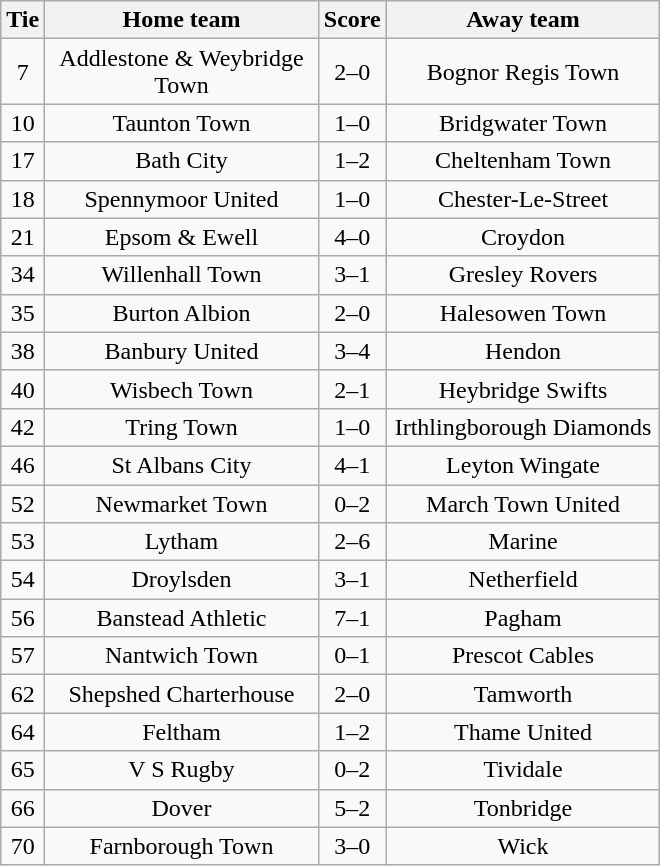<table class="wikitable" style="text-align:center;">
<tr>
<th width=20>Tie</th>
<th width=175>Home team</th>
<th width=20>Score</th>
<th width=175>Away team</th>
</tr>
<tr>
<td>7</td>
<td>Addlestone & Weybridge Town</td>
<td>2–0</td>
<td>Bognor Regis Town</td>
</tr>
<tr>
<td>10</td>
<td>Taunton Town</td>
<td>1–0</td>
<td>Bridgwater Town</td>
</tr>
<tr>
<td>17</td>
<td>Bath City</td>
<td>1–2</td>
<td>Cheltenham Town</td>
</tr>
<tr>
<td>18</td>
<td>Spennymoor United</td>
<td>1–0</td>
<td>Chester-Le-Street</td>
</tr>
<tr>
<td>21</td>
<td>Epsom & Ewell</td>
<td>4–0</td>
<td>Croydon</td>
</tr>
<tr>
<td>34</td>
<td>Willenhall Town</td>
<td>3–1</td>
<td>Gresley Rovers</td>
</tr>
<tr>
<td>35</td>
<td>Burton Albion</td>
<td>2–0</td>
<td>Halesowen Town</td>
</tr>
<tr>
<td>38</td>
<td>Banbury United</td>
<td>3–4</td>
<td>Hendon</td>
</tr>
<tr>
<td>40</td>
<td>Wisbech Town</td>
<td>2–1</td>
<td>Heybridge Swifts</td>
</tr>
<tr>
<td>42</td>
<td>Tring Town</td>
<td>1–0</td>
<td>Irthlingborough Diamonds</td>
</tr>
<tr>
<td>46</td>
<td>St Albans City</td>
<td>4–1</td>
<td>Leyton Wingate</td>
</tr>
<tr>
<td>52</td>
<td>Newmarket Town</td>
<td>0–2</td>
<td>March Town United</td>
</tr>
<tr>
<td>53</td>
<td>Lytham</td>
<td>2–6</td>
<td>Marine</td>
</tr>
<tr>
<td>54</td>
<td>Droylsden</td>
<td>3–1</td>
<td>Netherfield</td>
</tr>
<tr>
<td>56</td>
<td>Banstead Athletic</td>
<td>7–1</td>
<td>Pagham</td>
</tr>
<tr>
<td>57</td>
<td>Nantwich Town</td>
<td>0–1</td>
<td>Prescot Cables</td>
</tr>
<tr>
<td>62</td>
<td>Shepshed Charterhouse</td>
<td>2–0</td>
<td>Tamworth</td>
</tr>
<tr>
<td>64</td>
<td>Feltham</td>
<td>1–2</td>
<td>Thame United</td>
</tr>
<tr>
<td>65</td>
<td>V S Rugby</td>
<td>0–2</td>
<td>Tividale</td>
</tr>
<tr>
<td>66</td>
<td>Dover</td>
<td>5–2</td>
<td>Tonbridge</td>
</tr>
<tr>
<td>70</td>
<td>Farnborough Town</td>
<td>3–0</td>
<td>Wick</td>
</tr>
</table>
